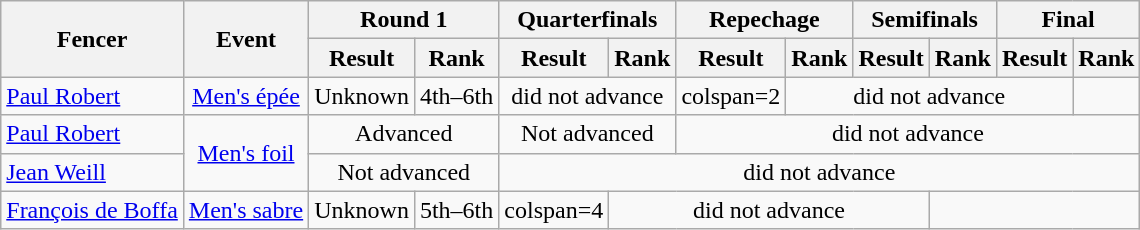<table class=wikitable>
<tr>
<th rowspan=2>Fencer</th>
<th rowspan=2>Event</th>
<th colspan=2>Round 1</th>
<th colspan=2>Quarterfinals</th>
<th colspan=2>Repechage</th>
<th colspan=2>Semifinals</th>
<th colspan=2>Final</th>
</tr>
<tr>
<th>Result</th>
<th>Rank</th>
<th>Result</th>
<th>Rank</th>
<th>Result</th>
<th>Rank</th>
<th>Result</th>
<th>Rank</th>
<th>Result</th>
<th>Rank</th>
</tr>
<tr align=center>
<td align=left><a href='#'>Paul Robert</a></td>
<td><a href='#'>Men's épée</a></td>
<td>Unknown</td>
<td>4th–6th</td>
<td colspan=2>did not advance</td>
<td>colspan=2 </td>
<td colspan=4>did not advance</td>
</tr>
<tr align=center>
<td align=left><a href='#'>Paul Robert</a></td>
<td rowspan=2><a href='#'>Men's foil</a></td>
<td colspan=2>Advanced</td>
<td colspan=2>Not advanced</td>
<td colspan=6>did not advance</td>
</tr>
<tr align=center>
<td align=left><a href='#'>Jean Weill</a></td>
<td colspan=2>Not advanced</td>
<td colspan=8>did not advance</td>
</tr>
<tr align=center>
<td align=left><a href='#'>François de Boffa</a></td>
<td><a href='#'>Men's sabre</a></td>
<td>Unknown</td>
<td>5th–6th</td>
<td>colspan=4 </td>
<td colspan=4>did not advance</td>
</tr>
</table>
